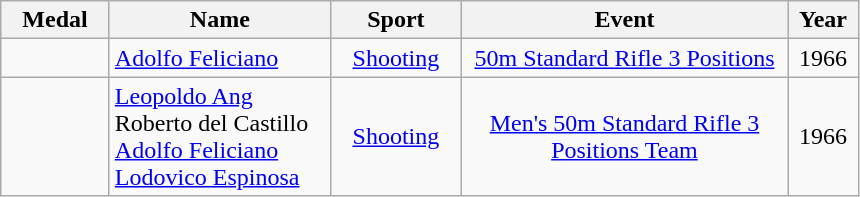<table class="wikitable"  style="font-size:100%;  text-align:center;">
<tr>
<th width="65">Medal</th>
<th width="140">Name</th>
<th width="80">Sport</th>
<th width="210">Event</th>
<th width="40">Year</th>
</tr>
<tr>
<td></td>
<td align=left><a href='#'>Adolfo Feliciano</a></td>
<td><a href='#'>Shooting</a></td>
<td><a href='#'>50m Standard Rifle 3 Positions</a></td>
<td>1966</td>
</tr>
<tr>
<td></td>
<td align=left><a href='#'>Leopoldo Ang</a><br>Roberto del Castillo<br><a href='#'>Adolfo Feliciano</a><br><a href='#'>Lodovico Espinosa</a></td>
<td><a href='#'>Shooting</a></td>
<td><a href='#'>Men's 50m Standard Rifle 3 Positions Team</a></td>
<td>1966</td>
</tr>
</table>
